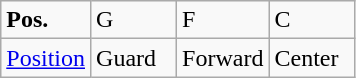<table class="wikitable">
<tr>
<td width="50"><strong>Pos.</strong></td>
<td width="50">G</td>
<td width="50">F</td>
<td width="50">C</td>
</tr>
<tr>
<td><a href='#'>Position</a></td>
<td>Guard</td>
<td>Forward</td>
<td>Center</td>
</tr>
</table>
